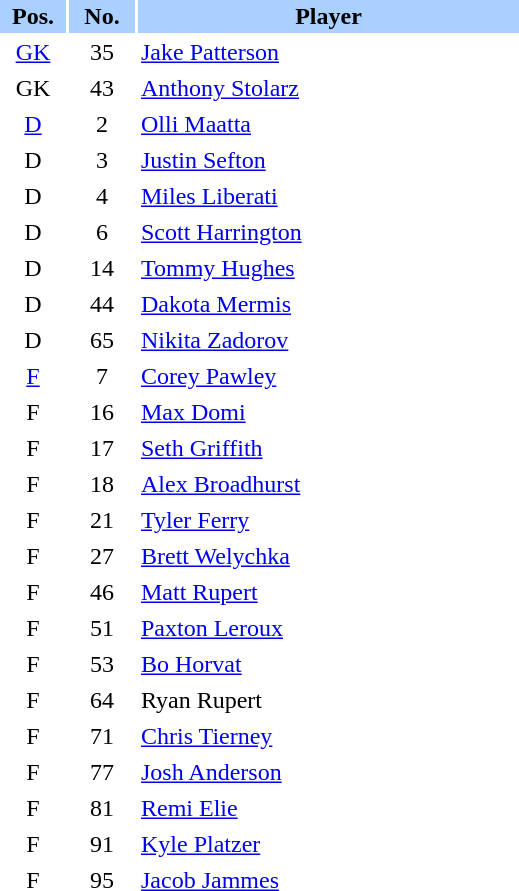<table border="0" cellspacing="2" cellpadding="2">
<tr bgcolor=AAD0FF>
<th width=40>Pos.</th>
<th width=40>No.</th>
<th width=250>Player</th>
</tr>
<tr>
<td style="text-align:center;"><a href='#'>GK</a></td>
<td style="text-align:center;">35</td>
<td><a href='#'>Jake Patterson</a></td>
</tr>
<tr>
<td style="text-align:center;">GK</td>
<td style="text-align:center;">43</td>
<td><a href='#'>Anthony Stolarz</a></td>
</tr>
<tr>
<td style="text-align:center;"><a href='#'>D</a></td>
<td style="text-align:center;">2</td>
<td><a href='#'>Olli Maatta</a></td>
</tr>
<tr>
<td style="text-align:center;">D</td>
<td style="text-align:center;">3</td>
<td><a href='#'>Justin Sefton</a></td>
</tr>
<tr>
<td style="text-align:center;">D</td>
<td style="text-align:center;">4</td>
<td><a href='#'>Miles Liberati</a></td>
</tr>
<tr>
<td style="text-align:center;">D</td>
<td style="text-align:center;">6</td>
<td><a href='#'>Scott Harrington</a></td>
</tr>
<tr>
<td style="text-align:center;">D</td>
<td style="text-align:center;">14</td>
<td><a href='#'>Tommy Hughes</a></td>
</tr>
<tr>
<td style="text-align:center;">D</td>
<td style="text-align:center;">44</td>
<td><a href='#'>Dakota Mermis</a></td>
</tr>
<tr>
<td style="text-align:center;">D</td>
<td style="text-align:center;">65</td>
<td><a href='#'>Nikita Zadorov</a></td>
</tr>
<tr>
<td style="text-align:center;"><a href='#'>F</a></td>
<td style="text-align:center;">7</td>
<td><a href='#'>Corey Pawley</a></td>
</tr>
<tr>
<td style="text-align:center;">F</td>
<td style="text-align:center;">16</td>
<td><a href='#'>Max Domi</a></td>
</tr>
<tr>
<td style="text-align:center;">F</td>
<td style="text-align:center;">17</td>
<td><a href='#'>Seth Griffith</a></td>
</tr>
<tr>
<td style="text-align:center;">F</td>
<td style="text-align:center;">18</td>
<td><a href='#'>Alex Broadhurst</a></td>
</tr>
<tr>
<td style="text-align:center;">F</td>
<td style="text-align:center;">21</td>
<td><a href='#'>Tyler Ferry</a></td>
</tr>
<tr>
<td style="text-align:center;">F</td>
<td style="text-align:center;">27</td>
<td><a href='#'>Brett Welychka</a></td>
</tr>
<tr>
<td style="text-align:center;">F</td>
<td style="text-align:center;">46</td>
<td><a href='#'>Matt Rupert</a></td>
</tr>
<tr>
<td style="text-align:center;">F</td>
<td style="text-align:center;">51</td>
<td><a href='#'>Paxton Leroux</a></td>
</tr>
<tr>
<td style="text-align:center;">F</td>
<td style="text-align:center;">53</td>
<td><a href='#'>Bo Horvat</a></td>
</tr>
<tr>
<td style="text-align:center;">F</td>
<td style="text-align:center;">64</td>
<td>Ryan Rupert</td>
</tr>
<tr>
<td style="text-align:center;">F</td>
<td style="text-align:center;">71</td>
<td><a href='#'>Chris Tierney</a></td>
</tr>
<tr>
<td style="text-align:center;">F</td>
<td style="text-align:center;">77</td>
<td><a href='#'>Josh Anderson</a></td>
</tr>
<tr>
<td style="text-align:center;">F</td>
<td style="text-align:center;">81</td>
<td><a href='#'>Remi Elie</a></td>
</tr>
<tr>
<td style="text-align:center;">F</td>
<td style="text-align:center;">91</td>
<td><a href='#'>Kyle Platzer</a></td>
</tr>
<tr>
<td style="text-align:center;">F</td>
<td style="text-align:center;">95</td>
<td><a href='#'>Jacob Jammes</a></td>
</tr>
</table>
